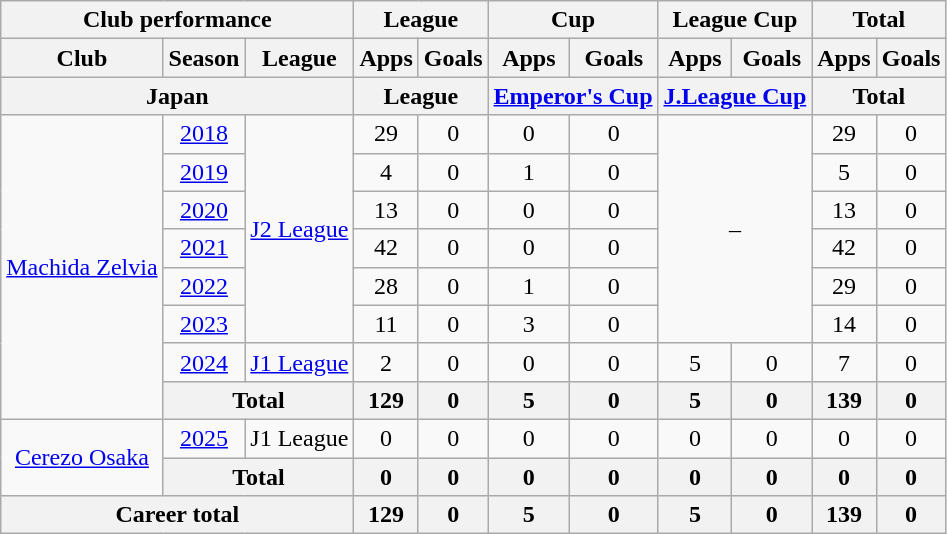<table class="wikitable" style="text-align:center;">
<tr>
<th colspan=3>Club performance</th>
<th colspan=2>League</th>
<th colspan=2>Cup</th>
<th colspan=2>League Cup</th>
<th colspan=2>Total</th>
</tr>
<tr>
<th>Club</th>
<th>Season</th>
<th>League</th>
<th>Apps</th>
<th>Goals</th>
<th>Apps</th>
<th>Goals</th>
<th>Apps</th>
<th>Goals</th>
<th>Apps</th>
<th>Goals</th>
</tr>
<tr>
<th colspan=3>Japan</th>
<th colspan=2>League</th>
<th colspan=2><a href='#'>Emperor's Cup</a></th>
<th colspan=2><a href='#'>J.League Cup</a></th>
<th colspan=2>Total</th>
</tr>
<tr>
<td rowspan="8"><a href='#'>Machida Zelvia</a></td>
<td><a href='#'>2018</a></td>
<td rowspan="6"><a href='#'>J2 League</a></td>
<td>29</td>
<td>0</td>
<td>0</td>
<td>0</td>
<td rowspan="6" colspan="2">–</td>
<td>29</td>
<td>0</td>
</tr>
<tr>
<td><a href='#'>2019</a></td>
<td>4</td>
<td>0</td>
<td>1</td>
<td>0</td>
<td>5</td>
<td>0</td>
</tr>
<tr>
<td><a href='#'>2020</a></td>
<td>13</td>
<td>0</td>
<td>0</td>
<td>0</td>
<td>13</td>
<td>0</td>
</tr>
<tr>
<td><a href='#'>2021</a></td>
<td>42</td>
<td>0</td>
<td>0</td>
<td>0</td>
<td>42</td>
<td>0</td>
</tr>
<tr>
<td><a href='#'>2022</a></td>
<td>28</td>
<td>0</td>
<td>1</td>
<td>0</td>
<td>29</td>
<td>0</td>
</tr>
<tr>
<td><a href='#'>2023</a></td>
<td>11</td>
<td>0</td>
<td>3</td>
<td>0</td>
<td>14</td>
<td>0</td>
</tr>
<tr>
<td><a href='#'>2024</a></td>
<td><a href='#'>J1 League</a></td>
<td>2</td>
<td>0</td>
<td>0</td>
<td>0</td>
<td>5</td>
<td>0</td>
<td>7</td>
<td>0</td>
</tr>
<tr>
<th colspan=2>Total</th>
<th>129</th>
<th>0</th>
<th>5</th>
<th>0</th>
<th>5</th>
<th>0</th>
<th>139</th>
<th>0</th>
</tr>
<tr>
<td rowspan="2"><a href='#'>Cerezo Osaka</a></td>
<td><a href='#'>2025</a></td>
<td>J1 League</td>
<td>0</td>
<td>0</td>
<td>0</td>
<td>0</td>
<td>0</td>
<td>0</td>
<td>0</td>
<td>0</td>
</tr>
<tr>
<th colspan=2>Total</th>
<th>0</th>
<th>0</th>
<th>0</th>
<th>0</th>
<th>0</th>
<th>0</th>
<th>0</th>
<th>0</th>
</tr>
<tr>
<th colspan=3>Career total</th>
<th>129</th>
<th>0</th>
<th>5</th>
<th>0</th>
<th>5</th>
<th>0</th>
<th>139</th>
<th>0</th>
</tr>
</table>
